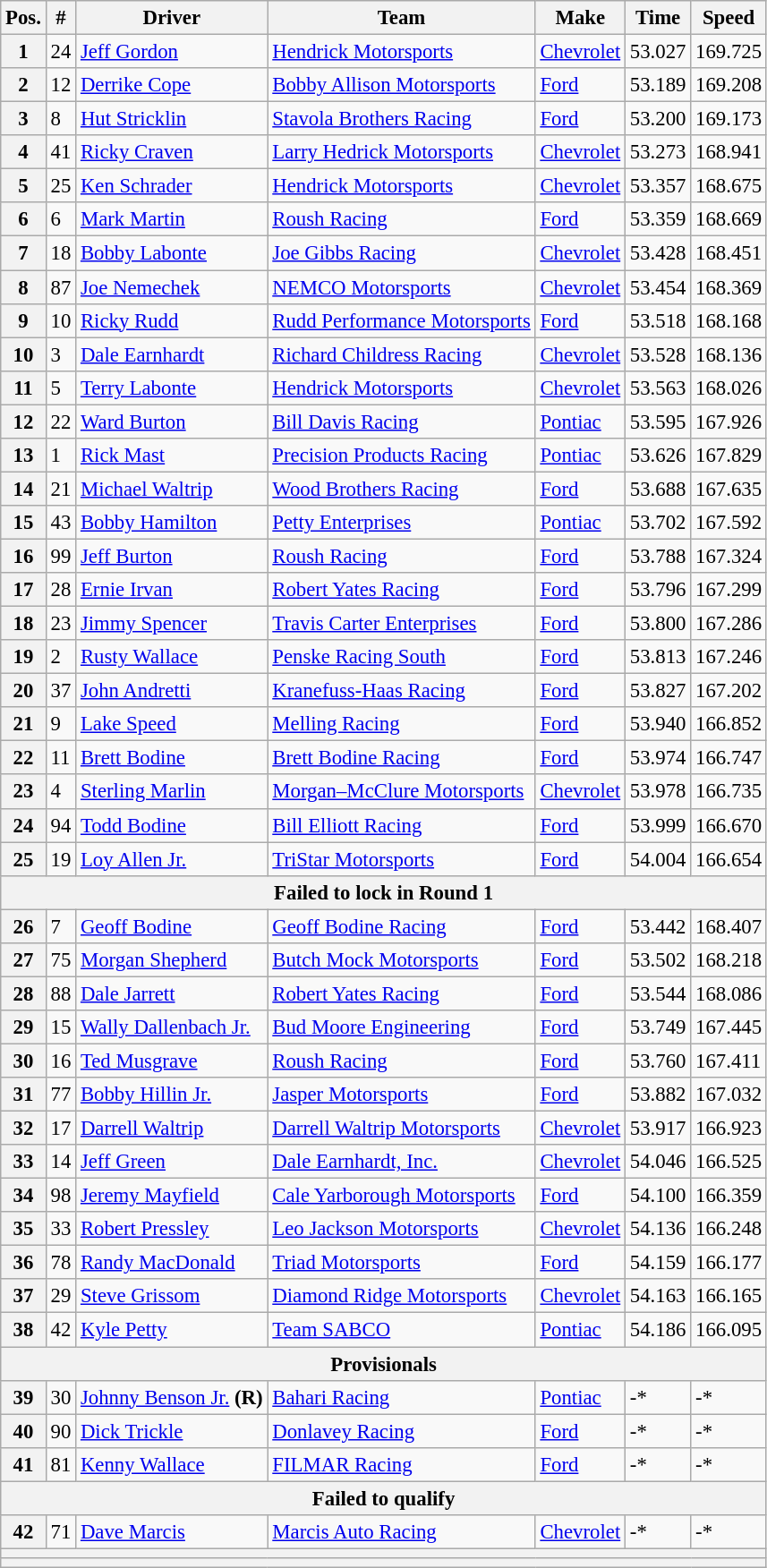<table class="wikitable" style="font-size:95%">
<tr>
<th>Pos.</th>
<th>#</th>
<th>Driver</th>
<th>Team</th>
<th>Make</th>
<th>Time</th>
<th>Speed</th>
</tr>
<tr>
<th>1</th>
<td>24</td>
<td><a href='#'>Jeff Gordon</a></td>
<td><a href='#'>Hendrick Motorsports</a></td>
<td><a href='#'>Chevrolet</a></td>
<td>53.027</td>
<td>169.725</td>
</tr>
<tr>
<th>2</th>
<td>12</td>
<td><a href='#'>Derrike Cope</a></td>
<td><a href='#'>Bobby Allison Motorsports</a></td>
<td><a href='#'>Ford</a></td>
<td>53.189</td>
<td>169.208</td>
</tr>
<tr>
<th>3</th>
<td>8</td>
<td><a href='#'>Hut Stricklin</a></td>
<td><a href='#'>Stavola Brothers Racing</a></td>
<td><a href='#'>Ford</a></td>
<td>53.200</td>
<td>169.173</td>
</tr>
<tr>
<th>4</th>
<td>41</td>
<td><a href='#'>Ricky Craven</a></td>
<td><a href='#'>Larry Hedrick Motorsports</a></td>
<td><a href='#'>Chevrolet</a></td>
<td>53.273</td>
<td>168.941</td>
</tr>
<tr>
<th>5</th>
<td>25</td>
<td><a href='#'>Ken Schrader</a></td>
<td><a href='#'>Hendrick Motorsports</a></td>
<td><a href='#'>Chevrolet</a></td>
<td>53.357</td>
<td>168.675</td>
</tr>
<tr>
<th>6</th>
<td>6</td>
<td><a href='#'>Mark Martin</a></td>
<td><a href='#'>Roush Racing</a></td>
<td><a href='#'>Ford</a></td>
<td>53.359</td>
<td>168.669</td>
</tr>
<tr>
<th>7</th>
<td>18</td>
<td><a href='#'>Bobby Labonte</a></td>
<td><a href='#'>Joe Gibbs Racing</a></td>
<td><a href='#'>Chevrolet</a></td>
<td>53.428</td>
<td>168.451</td>
</tr>
<tr>
<th>8</th>
<td>87</td>
<td><a href='#'>Joe Nemechek</a></td>
<td><a href='#'>NEMCO Motorsports</a></td>
<td><a href='#'>Chevrolet</a></td>
<td>53.454</td>
<td>168.369</td>
</tr>
<tr>
<th>9</th>
<td>10</td>
<td><a href='#'>Ricky Rudd</a></td>
<td><a href='#'>Rudd Performance Motorsports</a></td>
<td><a href='#'>Ford</a></td>
<td>53.518</td>
<td>168.168</td>
</tr>
<tr>
<th>10</th>
<td>3</td>
<td><a href='#'>Dale Earnhardt</a></td>
<td><a href='#'>Richard Childress Racing</a></td>
<td><a href='#'>Chevrolet</a></td>
<td>53.528</td>
<td>168.136</td>
</tr>
<tr>
<th>11</th>
<td>5</td>
<td><a href='#'>Terry Labonte</a></td>
<td><a href='#'>Hendrick Motorsports</a></td>
<td><a href='#'>Chevrolet</a></td>
<td>53.563</td>
<td>168.026</td>
</tr>
<tr>
<th>12</th>
<td>22</td>
<td><a href='#'>Ward Burton</a></td>
<td><a href='#'>Bill Davis Racing</a></td>
<td><a href='#'>Pontiac</a></td>
<td>53.595</td>
<td>167.926</td>
</tr>
<tr>
<th>13</th>
<td>1</td>
<td><a href='#'>Rick Mast</a></td>
<td><a href='#'>Precision Products Racing</a></td>
<td><a href='#'>Pontiac</a></td>
<td>53.626</td>
<td>167.829</td>
</tr>
<tr>
<th>14</th>
<td>21</td>
<td><a href='#'>Michael Waltrip</a></td>
<td><a href='#'>Wood Brothers Racing</a></td>
<td><a href='#'>Ford</a></td>
<td>53.688</td>
<td>167.635</td>
</tr>
<tr>
<th>15</th>
<td>43</td>
<td><a href='#'>Bobby Hamilton</a></td>
<td><a href='#'>Petty Enterprises</a></td>
<td><a href='#'>Pontiac</a></td>
<td>53.702</td>
<td>167.592</td>
</tr>
<tr>
<th>16</th>
<td>99</td>
<td><a href='#'>Jeff Burton</a></td>
<td><a href='#'>Roush Racing</a></td>
<td><a href='#'>Ford</a></td>
<td>53.788</td>
<td>167.324</td>
</tr>
<tr>
<th>17</th>
<td>28</td>
<td><a href='#'>Ernie Irvan</a></td>
<td><a href='#'>Robert Yates Racing</a></td>
<td><a href='#'>Ford</a></td>
<td>53.796</td>
<td>167.299</td>
</tr>
<tr>
<th>18</th>
<td>23</td>
<td><a href='#'>Jimmy Spencer</a></td>
<td><a href='#'>Travis Carter Enterprises</a></td>
<td><a href='#'>Ford</a></td>
<td>53.800</td>
<td>167.286</td>
</tr>
<tr>
<th>19</th>
<td>2</td>
<td><a href='#'>Rusty Wallace</a></td>
<td><a href='#'>Penske Racing South</a></td>
<td><a href='#'>Ford</a></td>
<td>53.813</td>
<td>167.246</td>
</tr>
<tr>
<th>20</th>
<td>37</td>
<td><a href='#'>John Andretti</a></td>
<td><a href='#'>Kranefuss-Haas Racing</a></td>
<td><a href='#'>Ford</a></td>
<td>53.827</td>
<td>167.202</td>
</tr>
<tr>
<th>21</th>
<td>9</td>
<td><a href='#'>Lake Speed</a></td>
<td><a href='#'>Melling Racing</a></td>
<td><a href='#'>Ford</a></td>
<td>53.940</td>
<td>166.852</td>
</tr>
<tr>
<th>22</th>
<td>11</td>
<td><a href='#'>Brett Bodine</a></td>
<td><a href='#'>Brett Bodine Racing</a></td>
<td><a href='#'>Ford</a></td>
<td>53.974</td>
<td>166.747</td>
</tr>
<tr>
<th>23</th>
<td>4</td>
<td><a href='#'>Sterling Marlin</a></td>
<td><a href='#'>Morgan–McClure Motorsports</a></td>
<td><a href='#'>Chevrolet</a></td>
<td>53.978</td>
<td>166.735</td>
</tr>
<tr>
<th>24</th>
<td>94</td>
<td><a href='#'>Todd Bodine</a></td>
<td><a href='#'>Bill Elliott Racing</a></td>
<td><a href='#'>Ford</a></td>
<td>53.999</td>
<td>166.670</td>
</tr>
<tr>
<th>25</th>
<td>19</td>
<td><a href='#'>Loy Allen Jr.</a></td>
<td><a href='#'>TriStar Motorsports</a></td>
<td><a href='#'>Ford</a></td>
<td>54.004</td>
<td>166.654</td>
</tr>
<tr>
<th colspan="7">Failed to lock in Round 1</th>
</tr>
<tr>
<th>26</th>
<td>7</td>
<td><a href='#'>Geoff Bodine</a></td>
<td><a href='#'>Geoff Bodine Racing</a></td>
<td><a href='#'>Ford</a></td>
<td>53.442</td>
<td>168.407</td>
</tr>
<tr>
<th>27</th>
<td>75</td>
<td><a href='#'>Morgan Shepherd</a></td>
<td><a href='#'>Butch Mock Motorsports</a></td>
<td><a href='#'>Ford</a></td>
<td>53.502</td>
<td>168.218</td>
</tr>
<tr>
<th>28</th>
<td>88</td>
<td><a href='#'>Dale Jarrett</a></td>
<td><a href='#'>Robert Yates Racing</a></td>
<td><a href='#'>Ford</a></td>
<td>53.544</td>
<td>168.086</td>
</tr>
<tr>
<th>29</th>
<td>15</td>
<td><a href='#'>Wally Dallenbach Jr.</a></td>
<td><a href='#'>Bud Moore Engineering</a></td>
<td><a href='#'>Ford</a></td>
<td>53.749</td>
<td>167.445</td>
</tr>
<tr>
<th>30</th>
<td>16</td>
<td><a href='#'>Ted Musgrave</a></td>
<td><a href='#'>Roush Racing</a></td>
<td><a href='#'>Ford</a></td>
<td>53.760</td>
<td>167.411</td>
</tr>
<tr>
<th>31</th>
<td>77</td>
<td><a href='#'>Bobby Hillin Jr.</a></td>
<td><a href='#'>Jasper Motorsports</a></td>
<td><a href='#'>Ford</a></td>
<td>53.882</td>
<td>167.032</td>
</tr>
<tr>
<th>32</th>
<td>17</td>
<td><a href='#'>Darrell Waltrip</a></td>
<td><a href='#'>Darrell Waltrip Motorsports</a></td>
<td><a href='#'>Chevrolet</a></td>
<td>53.917</td>
<td>166.923</td>
</tr>
<tr>
<th>33</th>
<td>14</td>
<td><a href='#'>Jeff Green</a></td>
<td><a href='#'>Dale Earnhardt, Inc.</a></td>
<td><a href='#'>Chevrolet</a></td>
<td>54.046</td>
<td>166.525</td>
</tr>
<tr>
<th>34</th>
<td>98</td>
<td><a href='#'>Jeremy Mayfield</a></td>
<td><a href='#'>Cale Yarborough Motorsports</a></td>
<td><a href='#'>Ford</a></td>
<td>54.100</td>
<td>166.359</td>
</tr>
<tr>
<th>35</th>
<td>33</td>
<td><a href='#'>Robert Pressley</a></td>
<td><a href='#'>Leo Jackson Motorsports</a></td>
<td><a href='#'>Chevrolet</a></td>
<td>54.136</td>
<td>166.248</td>
</tr>
<tr>
<th>36</th>
<td>78</td>
<td><a href='#'>Randy MacDonald</a></td>
<td><a href='#'>Triad Motorsports</a></td>
<td><a href='#'>Ford</a></td>
<td>54.159</td>
<td>166.177</td>
</tr>
<tr>
<th>37</th>
<td>29</td>
<td><a href='#'>Steve Grissom</a></td>
<td><a href='#'>Diamond Ridge Motorsports</a></td>
<td><a href='#'>Chevrolet</a></td>
<td>54.163</td>
<td>166.165</td>
</tr>
<tr>
<th>38</th>
<td>42</td>
<td><a href='#'>Kyle Petty</a></td>
<td><a href='#'>Team SABCO</a></td>
<td><a href='#'>Pontiac</a></td>
<td>54.186</td>
<td>166.095</td>
</tr>
<tr>
<th colspan="7">Provisionals</th>
</tr>
<tr>
<th>39</th>
<td>30</td>
<td><a href='#'>Johnny Benson Jr.</a> <strong>(R)</strong></td>
<td><a href='#'>Bahari Racing</a></td>
<td><a href='#'>Pontiac</a></td>
<td>-*</td>
<td>-*</td>
</tr>
<tr>
<th>40</th>
<td>90</td>
<td><a href='#'>Dick Trickle</a></td>
<td><a href='#'>Donlavey Racing</a></td>
<td><a href='#'>Ford</a></td>
<td>-*</td>
<td>-*</td>
</tr>
<tr>
<th>41</th>
<td>81</td>
<td><a href='#'>Kenny Wallace</a></td>
<td><a href='#'>FILMAR Racing</a></td>
<td><a href='#'>Ford</a></td>
<td>-*</td>
<td>-*</td>
</tr>
<tr>
<th colspan="7">Failed to qualify</th>
</tr>
<tr>
<th>42</th>
<td>71</td>
<td><a href='#'>Dave Marcis</a></td>
<td><a href='#'>Marcis Auto Racing</a></td>
<td><a href='#'>Chevrolet</a></td>
<td>-*</td>
<td>-*</td>
</tr>
<tr>
<th colspan="7"></th>
</tr>
<tr>
<th colspan="7"></th>
</tr>
</table>
